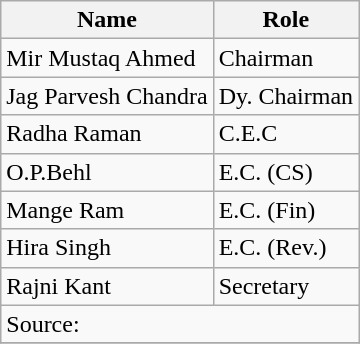<table class="wikitable sortable">
<tr>
<th>Name</th>
<th>Role</th>
</tr>
<tr>
<td>Mir Mustaq Ahmed</td>
<td>Chairman</td>
</tr>
<tr>
<td>Jag Parvesh  Chandra</td>
<td>Dy. Chairman</td>
</tr>
<tr>
<td>Radha Raman</td>
<td>C.E.C</td>
</tr>
<tr>
<td>O.P.Behl</td>
<td>E.C. (CS)</td>
</tr>
<tr>
<td>Mange Ram</td>
<td>E.C. (Fin)</td>
</tr>
<tr>
<td>Hira Singh</td>
<td>E.C. (Rev.)</td>
</tr>
<tr>
<td>Rajni  Kant</td>
<td>Secretary</td>
</tr>
<tr class="sortbottom">
<td colspan=2>Source:</td>
</tr>
<tr>
</tr>
</table>
